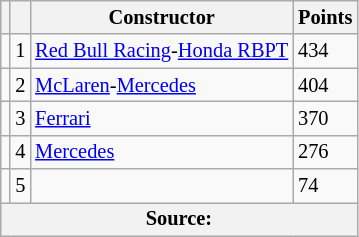<table class="wikitable" style="font-size: 85%;">
<tr>
<th scope="col"></th>
<th scope="col"></th>
<th scope="col">Constructor</th>
<th scope="col">Points</th>
</tr>
<tr>
<td align="left"></td>
<td align="center">1</td>
<td> <a href='#'>Red Bull Racing</a>-<a href='#'>Honda RBPT</a></td>
<td align="left">434</td>
</tr>
<tr>
<td align="left"></td>
<td align="center">2</td>
<td> <a href='#'>McLaren</a>-<a href='#'>Mercedes</a></td>
<td align="left">404</td>
</tr>
<tr>
<td align="left"></td>
<td align="center">3</td>
<td> <a href='#'>Ferrari</a></td>
<td align="left">370</td>
</tr>
<tr>
<td align="left"></td>
<td align="center">4</td>
<td> <a href='#'>Mercedes</a></td>
<td align="left">276</td>
</tr>
<tr>
<td align="left"></td>
<td align="center">5</td>
<td></td>
<td align="left">74</td>
</tr>
<tr>
<th colspan=4>Source:</th>
</tr>
</table>
